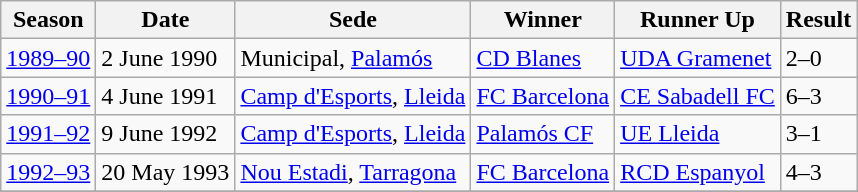<table class="wikitable">
<tr>
<th>Season</th>
<th>Date</th>
<th>Sede</th>
<th>Winner</th>
<th>Runner Up</th>
<th>Result</th>
</tr>
<tr align="left">
<td><a href='#'>1989–90</a></td>
<td>2 June 1990</td>
<td>Municipal, <a href='#'>Palamós</a></td>
<td><a href='#'>CD Blanes</a></td>
<td><a href='#'>UDA Gramenet</a></td>
<td>2–0</td>
</tr>
<tr align="left">
<td><a href='#'>1990–91</a></td>
<td>4 June 1991</td>
<td><a href='#'>Camp d'Esports</a>, <a href='#'>Lleida</a></td>
<td><a href='#'>FC Barcelona</a></td>
<td><a href='#'>CE Sabadell FC</a></td>
<td>6–3</td>
</tr>
<tr align="left">
<td><a href='#'>1991–92</a></td>
<td>9 June 1992</td>
<td><a href='#'>Camp d'Esports</a>, <a href='#'>Lleida</a></td>
<td><a href='#'>Palamós CF</a></td>
<td><a href='#'>UE Lleida</a></td>
<td>3–1</td>
</tr>
<tr align="left">
<td><a href='#'>1992–93</a></td>
<td>20 May 1993</td>
<td><a href='#'>Nou Estadi</a>, <a href='#'>Tarragona</a></td>
<td><a href='#'>FC Barcelona</a></td>
<td><a href='#'>RCD Espanyol</a></td>
<td>4–3</td>
</tr>
<tr>
</tr>
</table>
